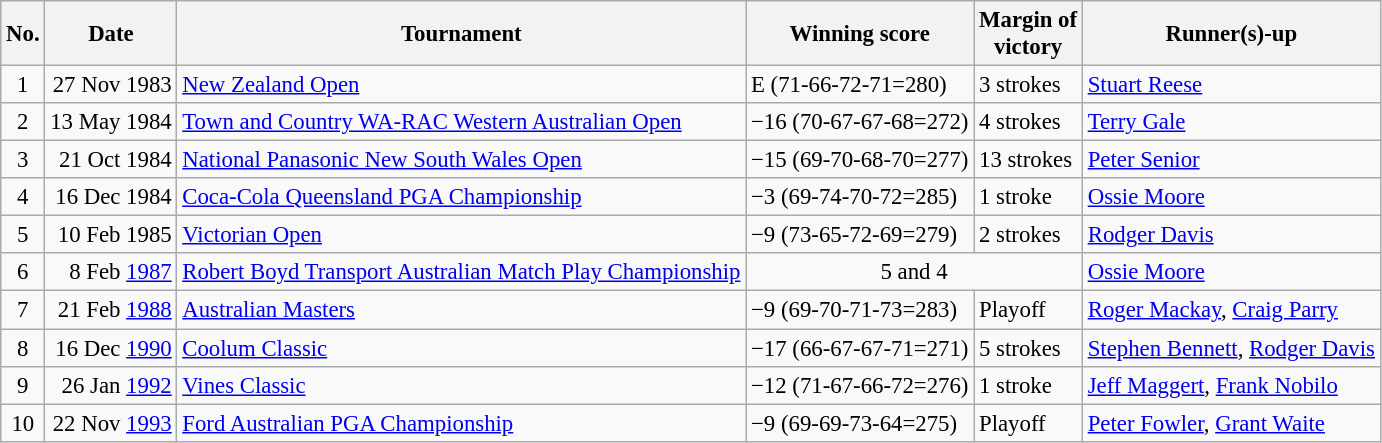<table class="wikitable" style="font-size:95%">
<tr>
<th>No.</th>
<th>Date</th>
<th>Tournament</th>
<th>Winning score</th>
<th>Margin of<br>victory</th>
<th>Runner(s)-up</th>
</tr>
<tr>
<td align=center>1</td>
<td align=right>27 Nov 1983</td>
<td><a href='#'>New Zealand Open</a></td>
<td>E (71-66-72-71=280)</td>
<td>3 strokes</td>
<td> <a href='#'>Stuart Reese</a></td>
</tr>
<tr>
<td align=center>2</td>
<td align=right>13 May 1984</td>
<td><a href='#'>Town and Country WA-RAC Western Australian Open</a></td>
<td>−16 (70-67-67-68=272)</td>
<td>4 strokes</td>
<td> <a href='#'>Terry Gale</a></td>
</tr>
<tr>
<td align=center>3</td>
<td align=right>21 Oct 1984</td>
<td><a href='#'>National Panasonic New South Wales Open</a></td>
<td>−15 (69-70-68-70=277)</td>
<td>13 strokes</td>
<td> <a href='#'>Peter Senior</a></td>
</tr>
<tr>
<td align=center>4</td>
<td align=right>16 Dec 1984</td>
<td><a href='#'>Coca-Cola Queensland PGA Championship</a></td>
<td>−3 (69-74-70-72=285)</td>
<td>1 stroke</td>
<td> <a href='#'>Ossie Moore</a></td>
</tr>
<tr>
<td align=center>5</td>
<td align=right>10 Feb 1985</td>
<td><a href='#'>Victorian Open</a></td>
<td>−9 (73-65-72-69=279)</td>
<td>2 strokes</td>
<td> <a href='#'>Rodger Davis</a></td>
</tr>
<tr>
<td align=center>6</td>
<td align=right>8 Feb <a href='#'>1987</a></td>
<td><a href='#'>Robert Boyd Transport Australian Match Play Championship</a></td>
<td colspan=2 align=center>5 and 4</td>
<td> <a href='#'>Ossie Moore</a></td>
</tr>
<tr>
<td align=center>7</td>
<td align=right>21 Feb <a href='#'>1988</a></td>
<td><a href='#'>Australian Masters</a></td>
<td>−9 (69-70-71-73=283)</td>
<td>Playoff</td>
<td> <a href='#'>Roger Mackay</a>,  <a href='#'>Craig Parry</a></td>
</tr>
<tr>
<td align=center>8</td>
<td align=right>16 Dec <a href='#'>1990</a></td>
<td><a href='#'>Coolum Classic</a><small></small></td>
<td>−17 (66-67-67-71=271)</td>
<td>5 strokes</td>
<td> <a href='#'>Stephen Bennett</a>,  <a href='#'>Rodger Davis</a></td>
</tr>
<tr>
<td align=center>9</td>
<td align=right>26 Jan <a href='#'>1992</a></td>
<td><a href='#'>Vines Classic</a></td>
<td>−12 (71-67-66-72=276)</td>
<td>1 stroke</td>
<td> <a href='#'>Jeff Maggert</a>,  <a href='#'>Frank Nobilo</a></td>
</tr>
<tr>
<td align=center>10</td>
<td align=right>22 Nov <a href='#'>1993</a></td>
<td><a href='#'>Ford Australian PGA Championship</a></td>
<td>−9 (69-69-73-64=275)</td>
<td>Playoff</td>
<td> <a href='#'>Peter Fowler</a>,  <a href='#'>Grant Waite</a></td>
</tr>
</table>
